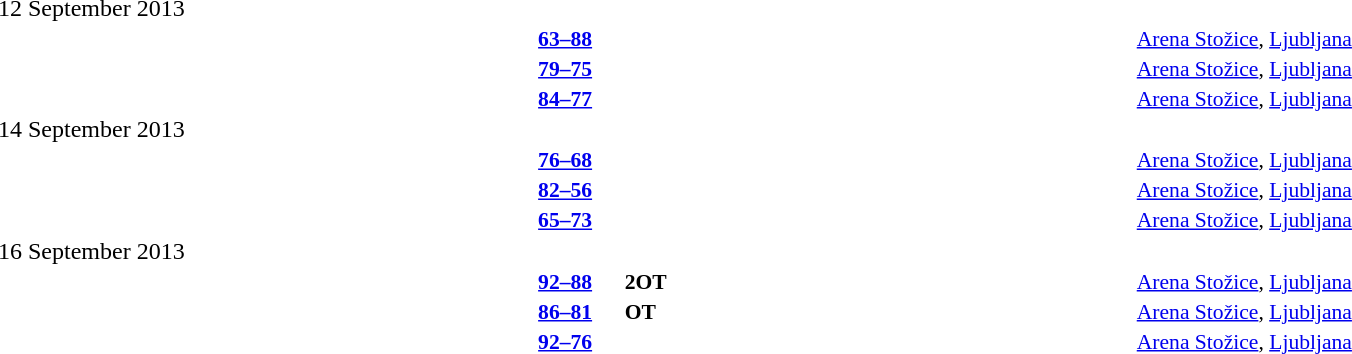<table style="width:100%;" cellspacing="1">
<tr>
<th width=24%></th>
<th width=3%></th>
<th width=6%></th>
<th width=3%></th>
<th width=24%></th>
</tr>
<tr>
<td>12 September 2013</td>
</tr>
<tr style=font-size:90%>
<td align=right><strong></strong></td>
<td></td>
<td align=center><strong><a href='#'>63–88</a></strong></td>
<td></td>
<td><strong></strong></td>
<td><a href='#'>Arena Stožice</a>, <a href='#'>Ljubljana</a></td>
</tr>
<tr style=font-size:90%>
<td align=right><strong></strong></td>
<td></td>
<td align=center><strong><a href='#'>79–75</a></strong></td>
<td></td>
<td><strong></strong></td>
<td><a href='#'>Arena Stožice</a>, <a href='#'>Ljubljana</a></td>
</tr>
<tr style=font-size:90%>
<td align=right><strong></strong></td>
<td></td>
<td style="text-align:center;"><strong><a href='#'>84–77</a></strong></td>
<td></td>
<td><strong></strong></td>
<td><a href='#'>Arena Stožice</a>, <a href='#'>Ljubljana</a></td>
</tr>
<tr>
<td>14 September 2013</td>
</tr>
<tr style=font-size:90%>
<td align=right><strong></strong></td>
<td></td>
<td align=center><strong><a href='#'>76–68</a></strong></td>
<td></td>
<td><strong></strong></td>
<td><a href='#'>Arena Stožice</a>, <a href='#'>Ljubljana</a></td>
</tr>
<tr style=font-size:90%>
<td align=right><strong></strong></td>
<td></td>
<td align=center><strong><a href='#'>82–56</a></strong></td>
<td></td>
<td><strong></strong></td>
<td><a href='#'>Arena Stožice</a>, <a href='#'>Ljubljana</a></td>
</tr>
<tr style=font-size:90%>
<td align=right><strong></strong></td>
<td></td>
<td align=center><strong><a href='#'>65–73</a></strong></td>
<td></td>
<td><strong></strong></td>
<td><a href='#'>Arena Stožice</a>, <a href='#'>Ljubljana</a></td>
</tr>
<tr>
<td>16 September 2013</td>
</tr>
<tr style=font-size:90%>
<td align=right><strong></strong></td>
<td></td>
<td align=center><strong><a href='#'>92–88</a></strong></td>
<td><strong>2OT</strong></td>
<td><strong></strong></td>
<td><a href='#'>Arena Stožice</a>, <a href='#'>Ljubljana</a></td>
</tr>
<tr style=font-size:90%>
<td align=right><strong></strong></td>
<td></td>
<td align=center><strong><a href='#'>86–81</a></strong></td>
<td><strong>OT</strong></td>
<td><strong></strong></td>
<td><a href='#'>Arena Stožice</a>, <a href='#'>Ljubljana</a></td>
</tr>
<tr style=font-size:90%>
<td align=right><strong></strong></td>
<td></td>
<td align=center><strong><a href='#'>92–76</a></strong></td>
<td></td>
<td><strong></strong></td>
<td><a href='#'>Arena Stožice</a>, <a href='#'>Ljubljana</a></td>
</tr>
</table>
